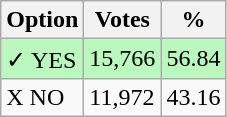<table class="wikitable">
<tr>
<th>Option</th>
<th>Votes</th>
<th>%</th>
</tr>
<tr>
<td style=background:#bbf8be>✓ YES</td>
<td style=background:#bbf8be>15,766</td>
<td style=background:#bbf8be>56.84</td>
</tr>
<tr>
<td>X NO</td>
<td>11,972</td>
<td>43.16</td>
</tr>
</table>
